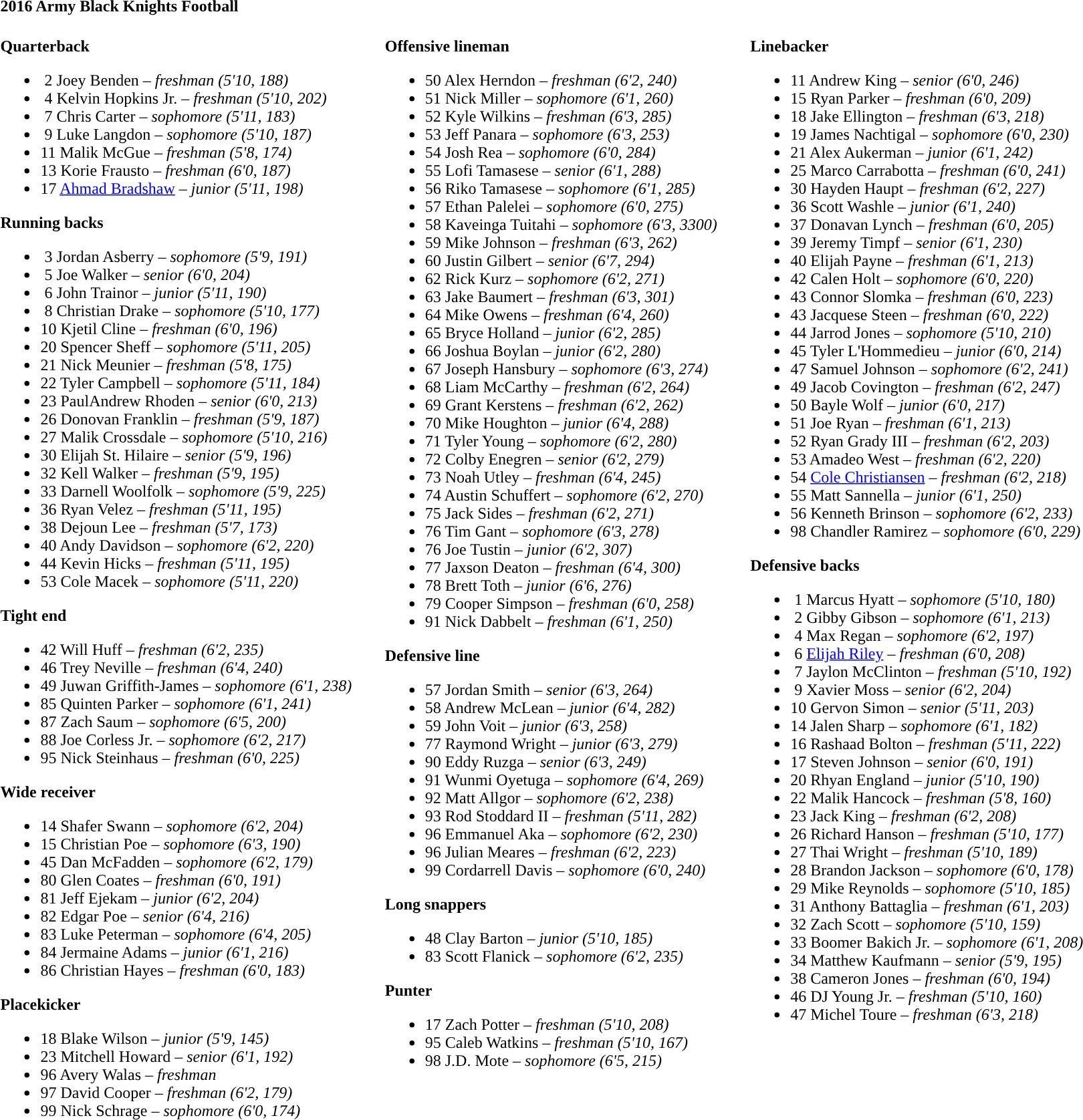<table class="toccolours" style="text-align: left;">
<tr>
<td colspan="5"><strong>2016 Army Black Knights Football</strong></td>
</tr>
<tr>
<td valign="top"><br><strong>Quarterback</strong><ul><li> 2  Joey Benden – <em>freshman (5'10, 188)</em></li><li> 4  Kelvin Hopkins Jr. – <em>freshman (5'10, 202)</em></li><li> 7  Chris Carter – <em>sophomore (5'11, 183)</em></li><li> 9  Luke Langdon – <em>sophomore (5'10, 187)</em></li><li>11  Malik McGue – <em>freshman (5'8, 174)</em></li><li>13  Korie Frausto – <em>freshman (6'0, 187)</em></li><li>17  <a href='#'>Ahmad Bradshaw</a> – <em>junior (5'11, 198)</em></li></ul><strong>Running backs</strong><ul><li> 3  Jordan Asberry – <em>sophomore (5'9, 191)</em></li><li> 5  Joe Walker – <em>senior (6'0, 204)</em></li><li> 6  John Trainor – <em>junior (5'11, 190)</em></li><li> 8  Christian Drake – <em>sophomore (5'10, 177)</em></li><li>10  Kjetil Cline – <em>freshman (6'0, 196)</em></li><li>20  Spencer Sheff – <em>sophomore (5'11, 205)</em></li><li>21  Nick Meunier – <em>freshman (5'8, 175)</em></li><li>22  Tyler Campbell – <em>sophomore (5'11, 184)</em></li><li>23  PaulAndrew Rhoden – <em>senior (6'0, 213)</em></li><li>26  Donovan Franklin – <em>freshman (5'9, 187)</em></li><li>27  Malik Crossdale – <em>sophomore (5'10, 216)</em></li><li>30  Elijah St. Hilaire – <em>senior (5'9, 196)</em></li><li>32  Kell Walker – <em>freshman (5'9, 195)</em></li><li>33  Darnell Woolfolk – <em>sophomore (5'9, 225)</em></li><li>36  Ryan Velez – <em>freshman (5'11, 195)</em></li><li>38  Dejoun Lee – <em>freshman (5'7, 173)</em></li><li>40  Andy Davidson – <em>sophomore (6'2, 220)</em></li><li>44  Kevin Hicks – <em>freshman (5'11, 195)</em></li><li>53  Cole Macek – <em>sophomore (5'11, 220)</em></li></ul><strong>Tight end</strong><ul><li>42  Will Huff – <em>freshman (6'2, 235)</em></li><li>46  Trey Neville – <em>freshman (6'4, 240)</em></li><li>49  Juwan Griffith-James – <em>sophomore (6'1, 238)</em></li><li>85  Quinten Parker – <em>sophomore (6'1, 241)</em></li><li>87  Zach Saum – <em>sophomore (6'5, 200)</em></li><li>88  Joe Corless Jr. – <em>sophomore (6'2, 217)</em></li><li>95  Nick Steinhaus – <em>freshman (6'0, 225)</em></li></ul><strong>Wide receiver</strong><ul><li>14  Shafer Swann – <em>sophomore (6'2, 204)</em></li><li>15  Christian Poe – <em>sophomore (6'3, 190)</em></li><li>45  Dan McFadden – <em>sophomore (6'2, 179)</em></li><li>80  Glen Coates – <em>freshman (6'0, 191)</em></li><li>81  Jeff Ejekam – <em>junior (6'2, 204)</em></li><li>82  Edgar Poe – <em>senior (6'4, 216)</em></li><li>83  Luke Peterman – <em>sophomore (6'4, 205)</em></li><li>84  Jermaine Adams – <em>junior (6'1, 216)</em></li><li>86  Christian Hayes – <em>freshman (6'0, 183)</em></li></ul><strong>Placekicker</strong><ul><li>18  Blake Wilson – <em>junior (5'9, 145)</em></li><li>23  Mitchell Howard – <em>senior (6'1, 192)</em></li><li>96  Avery Walas – <em>freshman</em></li><li>97  David Cooper – <em>freshman (6'2, 179)</em></li><li>99  Nick Schrage – <em>sophomore (6'0, 174)</em></li></ul></td>
<td width="25"> </td>
<td valign="top"><br><strong>Offensive lineman</strong><ul><li>50  Alex Herndon – <em>freshman (6'2, 240)</em></li><li>51  Nick Miller – <em>sophomore (6'1, 260)</em></li><li>52  Kyle Wilkins – <em>freshman (6'3, 285)</em></li><li>53  Jeff Panara – <em>sophomore (6'3, 253)</em></li><li>54  Josh Rea – <em>sophomore (6'0, 284)</em></li><li>55  Lofi Tamasese – <em>senior (6'1, 288)</em></li><li>56  Riko Tamasese – <em>sophomore (6'1, 285)</em></li><li>57  Ethan Palelei – <em>sophomore (6'0, 275)</em></li><li>58  Kaveinga Tuitahi – <em>sophomore (6'3, 3300)</em></li><li>59  Mike Johnson – <em>freshman (6'3, 262)</em></li><li>60  Justin Gilbert – <em>senior (6'7, 294)</em></li><li>62  Rick Kurz – <em>sophomore (6'2, 271)</em></li><li>63  Jake Baumert – <em>freshman (6'3, 301)</em></li><li>64  Mike Owens – <em>freshman (6'4, 260)</em></li><li>65  Bryce Holland – <em>junior (6'2, 285)</em></li><li>66  Joshua Boylan – <em>junior (6'2, 280)</em></li><li>67  Joseph Hansbury – <em>sophomore (6'3, 274)</em></li><li>68  Liam McCarthy – <em>freshman (6'2, 264)</em></li><li>69  Grant Kerstens – <em>freshman (6'2, 262)</em></li><li>70  Mike Houghton – <em>junior (6'4, 288)</em></li><li>71  Tyler Young – <em>sophomore (6'2, 280)</em></li><li>72  Colby Enegren – <em>senior (6'2, 279)</em></li><li>73  Noah Utley – <em>freshman (6'4, 245)</em></li><li>74  Austin Schuffert – <em>sophomore (6'2, 270)</em></li><li>75  Jack Sides – <em>freshman (6'2, 271)</em></li><li>76  Tim Gant – <em>sophomore (6'3, 278)</em></li><li>76  Joe Tustin – <em>junior (6'2, 307)</em></li><li>77  Jaxson Deaton – <em>freshman (6'4, 300)</em></li><li>78  Brett Toth – <em>junior (6'6, 276)</em></li><li>79  Cooper Simpson – <em>freshman (6'0, 258)</em></li><li>91  Nick Dabbelt – <em>freshman (6'1, 250)</em></li></ul><strong>Defensive line</strong><ul><li>57  Jordan Smith – <em>senior (6'3, 264)</em></li><li>58  Andrew McLean – <em>junior (6'4, 282)</em></li><li>59  John Voit – <em>junior (6'3, 258)</em></li><li>77  Raymond Wright – <em>junior (6'3, 279)</em></li><li>90  Eddy Ruzga – <em>senior (6'3, 249)</em></li><li>91  Wunmi Oyetuga – <em>sophomore (6'4, 269)</em></li><li>92  Matt Allgor – <em>sophomore (6'2, 238)</em></li><li>93  Rod Stoddard II – <em>freshman (5'11, 282)</em></li><li>96  Emmanuel Aka – <em>sophomore (6'2, 230)</em></li><li>96  Julian Meares – <em>freshman (6'2, 223)</em></li><li>99  Cordarrell Davis – <em>sophomore (6'0, 240)</em></li></ul><strong>Long snappers</strong><ul><li>48  Clay Barton – <em>junior (5'10, 185)</em></li><li>83  Scott Flanick – <em>sophomore (6'2, 235)</em></li></ul><strong>Punter</strong><ul><li>17  Zach Potter – <em>freshman (5'10, 208)</em></li><li>95  Caleb Watkins – <em>freshman (5'10, 167)</em></li><li>98  J.D. Mote – <em>sophomore (6'5, 215)</em></li></ul></td>
<td width="25"> </td>
<td valign="top"><br><strong>Linebacker</strong><ul><li>11  Andrew King – <em>senior (6'0, 246)</em></li><li>15  Ryan Parker – <em>freshman (6'0, 209)</em></li><li>18  Jake Ellington – <em>freshman (6'3, 218)</em></li><li>19  James Nachtigal – <em>sophomore (6'0, 230)</em></li><li>21  Alex Aukerman – <em>junior (6'1, 242)</em></li><li>25  Marco Carrabotta – <em>freshman (6'0, 241)</em></li><li>30  Hayden Haupt – <em>freshman (6'2, 227)</em></li><li>36  Scott Washle – <em>junior (6'1, 240)</em></li><li>37  Donavan Lynch – <em>freshman (6'0, 205)</em></li><li>39  Jeremy Timpf – <em>senior (6'1, 230)</em></li><li>40  Elijah Payne – <em>freshman (6'1, 213)</em></li><li>42  Calen Holt – <em>sophomore (6'0, 220)</em></li><li>43  Connor Slomka – <em>freshman (6'0, 223)</em></li><li>43  Jacquese Steen – <em>freshman (6'0, 222)</em></li><li>44  Jarrod Jones – <em>sophomore (5'10, 210)</em></li><li>45  Tyler L'Hommedieu – <em>junior (6'0, 214)</em></li><li>47  Samuel Johnson – <em>sophomore (6'2, 241)</em></li><li>49  Jacob Covington – <em>freshman (6'2, 247)</em></li><li>50  Bayle Wolf – <em>junior (6'0, 217)</em></li><li>51  Joe Ryan – <em>freshman (6'1, 213)</em></li><li>52  Ryan Grady III – <em>freshman (6'2, 203)</em></li><li>53  Amadeo West – <em>freshman (6'2, 220)</em></li><li>54  <a href='#'>Cole Christiansen</a> – <em>freshman (6'2, 218)</em></li><li>55  Matt Sannella – <em>junior (6'1, 250)</em></li><li>56  Kenneth Brinson – <em>sophomore (6'2, 233)</em></li><li>98  Chandler Ramirez – <em>sophomore (6'0, 229)</em></li></ul><strong>Defensive backs</strong><ul><li> 1  Marcus Hyatt – <em>sophomore (5'10, 180)</em></li><li> 2  Gibby Gibson – <em>sophomore (6'1, 213)</em></li><li> 4  Max Regan – <em>sophomore (6'2, 197)</em></li><li> 6  <a href='#'>Elijah Riley</a> – <em>freshman (6'0, 208)</em></li><li> 7  Jaylon McClinton – <em>freshman (5'10, 192)</em></li><li> 9  Xavier Moss – <em>senior (6'2, 204)</em></li><li>10  Gervon Simon – <em>senior (5'11, 203)</em></li><li>14  Jalen Sharp – <em>sophomore (6'1, 182)</em></li><li>16  Rashaad Bolton – <em>freshman (5'11, 222)</em></li><li>17  Steven Johnson – <em>senior (6'0, 191)</em></li><li>20  Rhyan England – <em>junior (5'10, 190)</em></li><li>22  Malik Hancock – <em>freshman (5'8, 160)</em></li><li>23  Jack King – <em>freshman (6'2, 208)</em></li><li>26  Richard Hanson – <em>freshman (5'10, 177)</em></li><li>27  Thai Wright – <em>freshman (5'10, 189)</em></li><li>28  Brandon Jackson – <em>sophomore (6'0, 178)</em></li><li>29  Mike Reynolds – <em>sophomore (5'10, 185)</em></li><li>31  Anthony Battaglia – <em>freshman (6'1, 203)</em></li><li>32  Zach Scott – <em>sophomore (5'10, 159)</em></li><li>33  Boomer Bakich Jr. – <em>sophomore (6'1, 208)</em></li><li>34  Matthew Kaufmann – <em>senior (5'9, 195)</em></li><li>38  Cameron Jones – <em>freshman (6'0, 194)</em></li><li>46  DJ Young Jr. – <em>freshman (5'10, 160)</em></li><li>47  Michel Toure – <em>freshman (6'3, 218)</em></li></ul></td>
</tr>
<tr>
</tr>
</table>
